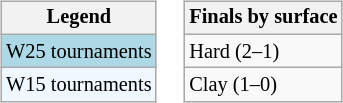<table>
<tr valign=top>
<td><br><table class=wikitable style="font-size:85%">
<tr>
<th>Legend</th>
</tr>
<tr style="background:lightblue;">
<td>W25 tournaments</td>
</tr>
<tr style="background:#f0f8ff;">
<td>W15 tournaments</td>
</tr>
</table>
</td>
<td><br><table class="wikitable" style="font-size:85%;">
<tr>
<th>Finals by surface</th>
</tr>
<tr>
<td>Hard (2–1)</td>
</tr>
<tr>
<td>Clay (1–0)</td>
</tr>
</table>
</td>
</tr>
</table>
